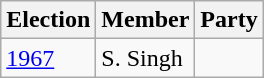<table class="wikitable sortable">
<tr>
<th>Election</th>
<th>Member</th>
<th colspan=2>Party</th>
</tr>
<tr>
<td><a href='#'>1967</a></td>
<td>S. Singh</td>
<td></td>
</tr>
</table>
